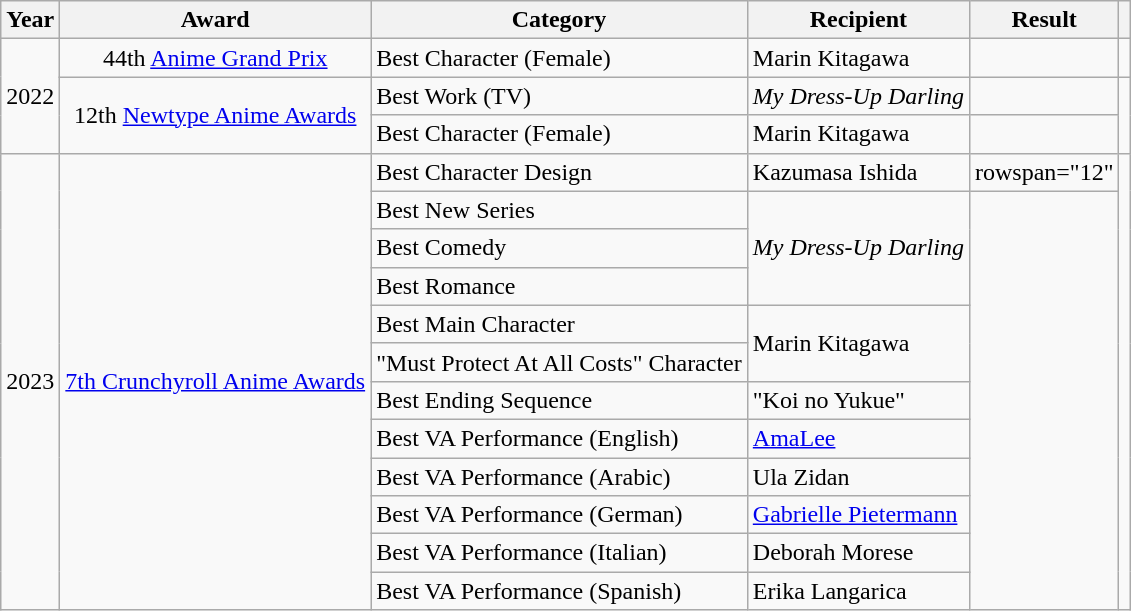<table class="wikitable plainrowheaders sortable">
<tr>
<th scope="col">Year</th>
<th scope="col">Award</th>
<th scope="col">Category</th>
<th scope="col">Recipient</th>
<th scope="col">Result</th>
<th scope="col" class="unsortable"></th>
</tr>
<tr>
<td align="center" rowspan="3">2022</td>
<td align="center">44th <a href='#'>Anime Grand Prix</a></td>
<td>Best Character (Female)</td>
<td>Marin Kitagawa</td>
<td></td>
<td align="center"></td>
</tr>
<tr>
<td align="center" rowspan="2">12th <a href='#'>Newtype Anime Awards</a></td>
<td>Best Work (TV)</td>
<td><em>My Dress-Up Darling</em></td>
<td></td>
<td align="center" rowspan="2"></td>
</tr>
<tr>
<td>Best Character (Female)</td>
<td>Marin Kitagawa</td>
<td></td>
</tr>
<tr>
<td align="center" rowspan="12">2023</td>
<td align="center" rowspan="12"><a href='#'>7th Crunchyroll Anime Awards</a></td>
<td>Best Character Design</td>
<td>Kazumasa Ishida</td>
<td>rowspan="12" </td>
<td align="center" rowspan="12"></td>
</tr>
<tr>
<td>Best New Series</td>
<td rowspan="3"><em>My Dress-Up Darling</em></td>
</tr>
<tr>
<td>Best Comedy</td>
</tr>
<tr>
<td>Best Romance</td>
</tr>
<tr>
<td>Best Main Character</td>
<td rowspan="2">Marin Kitagawa</td>
</tr>
<tr>
<td>"Must Protect At All Costs" Character</td>
</tr>
<tr>
<td>Best Ending Sequence</td>
<td>"Koi no Yukue" </td>
</tr>
<tr>
<td>Best VA Performance (English)</td>
<td><a href='#'>AmaLee</a> </td>
</tr>
<tr>
<td>Best VA Performance (Arabic)</td>
<td>Ula Zidan </td>
</tr>
<tr>
<td>Best VA Performance (German)</td>
<td><a href='#'>Gabrielle Pietermann</a> </td>
</tr>
<tr>
<td>Best VA Performance (Italian)</td>
<td>Deborah Morese </td>
</tr>
<tr>
<td>Best VA Performance (Spanish)</td>
<td>Erika Langarica </td>
</tr>
</table>
